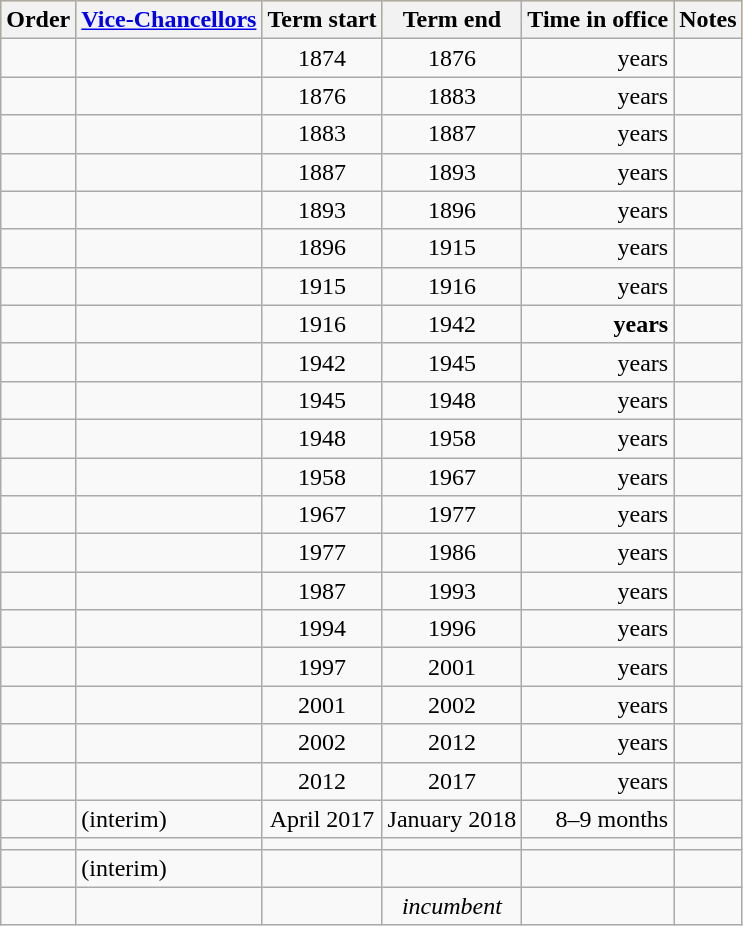<table class="wikitable sortable">
<tr style="background:#fc3;">
<th>Order</th>
<th><a href='#'>Vice-Chancellors</a></th>
<th>Term start</th>
<th>Term end</th>
<th>Time in office</th>
<th>Notes</th>
</tr>
<tr>
<td align=center></td>
<td></td>
<td align=center>1874</td>
<td align=center>1876</td>
<td align=right> years</td>
<td></td>
</tr>
<tr>
<td align=center></td>
<td></td>
<td align=center>1876</td>
<td align=center>1883</td>
<td align=right> years</td>
<td></td>
</tr>
<tr>
<td align=center></td>
<td></td>
<td align=center>1883</td>
<td align=center>1887</td>
<td align=right> years</td>
<td></td>
</tr>
<tr>
<td align=center></td>
<td></td>
<td align=center>1887</td>
<td align=center>1893</td>
<td align=right> years</td>
<td></td>
</tr>
<tr>
<td align=center></td>
<td></td>
<td align=center>1893</td>
<td align=center>1896</td>
<td align=right> years</td>
<td></td>
</tr>
<tr>
<td align=center></td>
<td></td>
<td align=center>1896</td>
<td align=center>1915</td>
<td align=right> years</td>
<td></td>
</tr>
<tr>
<td align=center></td>
<td></td>
<td align=center>1915</td>
<td align=center>1916</td>
<td align=right> years</td>
<td></td>
</tr>
<tr>
<td align=center></td>
<td></td>
<td align=center>1916</td>
<td align=center>1942</td>
<td align=right><strong> years</strong></td>
<td></td>
</tr>
<tr>
<td align=center></td>
<td></td>
<td align=center>1942</td>
<td align=center>1945</td>
<td align=right> years</td>
<td></td>
</tr>
<tr>
<td align=center></td>
<td></td>
<td align=center>1945</td>
<td align=center>1948</td>
<td align=right> years</td>
<td></td>
</tr>
<tr>
<td align=center></td>
<td></td>
<td align=center>1948</td>
<td align=center>1958</td>
<td align=right> years</td>
<td></td>
</tr>
<tr>
<td align=center></td>
<td></td>
<td align=center>1958</td>
<td align=center>1967</td>
<td align=right> years</td>
<td></td>
</tr>
<tr>
<td align=center></td>
<td></td>
<td align=center>1967</td>
<td align=center>1977</td>
<td align=right> years</td>
<td></td>
</tr>
<tr>
<td align=center></td>
<td></td>
<td align=center>1977</td>
<td align=center>1986</td>
<td align=right> years</td>
<td></td>
</tr>
<tr>
<td align=center></td>
<td></td>
<td align=center>1987</td>
<td align=center>1993</td>
<td align=right> years</td>
<td></td>
</tr>
<tr>
<td align=center></td>
<td></td>
<td align=center>1994</td>
<td align=center>1996</td>
<td align=right> years</td>
<td></td>
</tr>
<tr>
<td align=center></td>
<td></td>
<td align=center>1997</td>
<td align=center>2001</td>
<td align=right> years</td>
<td></td>
</tr>
<tr>
<td align=center></td>
<td></td>
<td align=center>2001</td>
<td align=center>2002</td>
<td align=right> years</td>
<td></td>
</tr>
<tr>
<td align=center></td>
<td></td>
<td align=center>2002</td>
<td align=center>2012</td>
<td align=right> years</td>
<td></td>
</tr>
<tr>
<td align=center></td>
<td></td>
<td align=center>2012</td>
<td align=center>2017</td>
<td align=right> years</td>
<td></td>
</tr>
<tr>
<td align=center></td>
<td> (interim)</td>
<td align=center>April 2017</td>
<td align=center>January 2018</td>
<td align=right>8–9 months</td>
<td></td>
</tr>
<tr>
<td align=center></td>
<td></td>
<td align=center></td>
<td align=center></td>
<td align=right></td>
<td></td>
</tr>
<tr>
<td align=center></td>
<td> (interim)</td>
<td align=center></td>
<td align=center></td>
<td align=right></td>
<td></td>
</tr>
<tr>
<td align=center></td>
<td></td>
<td align=center></td>
<td align=center><em>incumbent</em></td>
<td align=right></td>
<td></td>
</tr>
</table>
